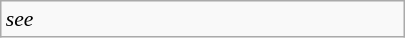<table class="wikitable floatright" style="font-size: 0.9em; width: 270px;">
<tr>
<td><em>see </em></td>
</tr>
</table>
